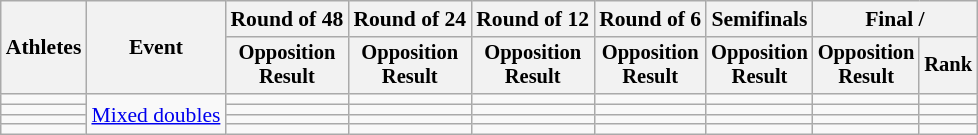<table class="wikitable" style="font-size:90%; text-align:center;">
<tr>
<th rowspan=2>Athletes</th>
<th rowspan=2>Event</th>
<th>Round of 48</th>
<th>Round of 24</th>
<th>Round of 12</th>
<th>Round of 6</th>
<th>Semifinals</th>
<th colspan=2>Final / </th>
</tr>
<tr style="font-size:95%">
<th>Opposition<br>Result</th>
<th>Opposition<br>Result</th>
<th>Opposition<br>Result</th>
<th>Opposition<br>Result</th>
<th>Opposition<br>Result</th>
<th>Opposition<br>Result</th>
<th>Rank</th>
</tr>
<tr>
<td align=left></td>
<td align=left rowspan=4><a href='#'>Mixed doubles</a></td>
<td></td>
<td></td>
<td></td>
<td></td>
<td></td>
<td></td>
<td></td>
</tr>
<tr>
<td align=left></td>
<td></td>
<td></td>
<td></td>
<td></td>
<td></td>
<td></td>
<td></td>
</tr>
<tr>
<td align=left></td>
<td></td>
<td></td>
<td></td>
<td></td>
<td></td>
<td></td>
<td></td>
</tr>
<tr>
<td align=left></td>
<td></td>
<td></td>
<td></td>
<td></td>
<td></td>
<td></td>
<td></td>
</tr>
</table>
